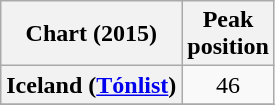<table class="wikitable plainrowheaders sortable" style="text-align:center;">
<tr>
<th scope="col">Chart (2015)</th>
<th scope="col">Peak<br>position</th>
</tr>
<tr>
<th scope="row">Iceland (<a href='#'>Tónlist</a>)</th>
<td>46</td>
</tr>
<tr>
</tr>
</table>
